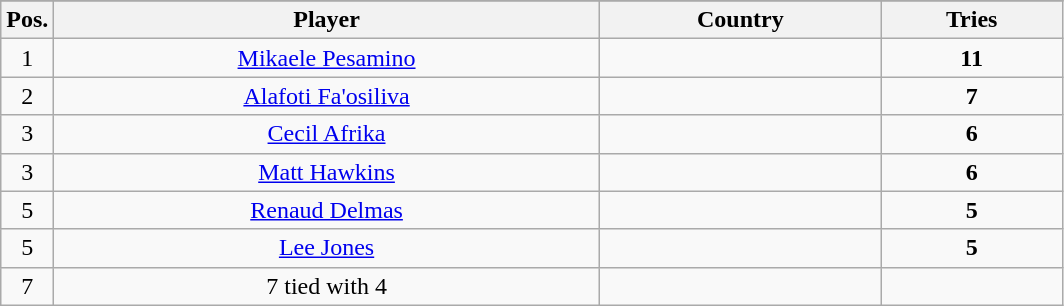<table class="wikitable" style="text-align:center">
<tr bgcolor="#efefef">
</tr>
<tr bgcolor="#efefef">
<th width=5%>Pos.</th>
<th>Player</th>
<th>Country</th>
<th>Tries</th>
</tr>
<tr>
<td>1</td>
<td><a href='#'>Mikaele Pesamino</a></td>
<td></td>
<td><strong>11</strong></td>
</tr>
<tr>
<td>2</td>
<td><a href='#'>Alafoti Fa'osiliva</a></td>
<td></td>
<td><strong>7</strong></td>
</tr>
<tr>
<td>3</td>
<td><a href='#'>Cecil Afrika</a></td>
<td></td>
<td><strong>6</strong></td>
</tr>
<tr>
<td>3</td>
<td><a href='#'>Matt Hawkins</a></td>
<td></td>
<td><strong>6</strong></td>
</tr>
<tr>
<td>5</td>
<td><a href='#'>Renaud Delmas</a></td>
<td></td>
<td><strong>5</strong></td>
</tr>
<tr>
<td>5</td>
<td><a href='#'>Lee Jones</a></td>
<td></td>
<td><strong>5</strong></td>
</tr>
<tr>
<td>7</td>
<td>7 tied with 4</td>
<td></td>
<td></td>
</tr>
</table>
